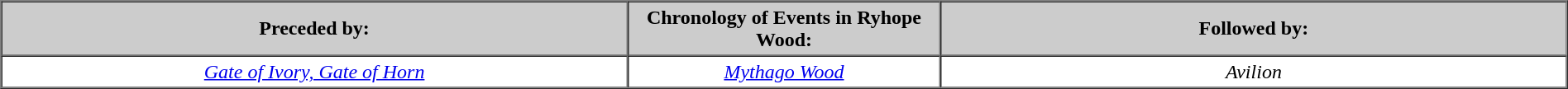<table border=1  cellpadding=3 cellspacing=0 align=center>
<tr --- bgcolor="#cccccc">
<th width="40%">Preceded by:</th>
<th width="20%">Chronology of Events in Ryhope Wood:<br></th>
<th width="40%">Followed by:</th>
</tr>
<tr ---- align="center">
<td><em><a href='#'>Gate of Ivory, Gate of Horn</a></em></td>
<td><em><a href='#'>Mythago Wood</a></em></td>
<td><em>Avilion</em></td>
</tr>
</table>
